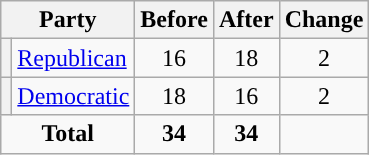<table class="wikitable" style="text-align:center;">
<tr>
<th colspan="2">Party</th>
<th>Before</th>
<th>After</th>
<th>Change</th>
</tr>
<tr>
<th style="background-color:"></th>
<td style="text-align:left;"><a href='#'>Republican</a></td>
<td>16</td>
<td>18</td>
<td> 2</td>
</tr>
<tr>
<th style="background-color:"></th>
<td style="text-align:left;"><a href='#'>Democratic</a></td>
<td>18</td>
<td>16</td>
<td> 2</td>
</tr>
<tr>
<td colspan="2"><strong>Total</strong></td>
<td><strong>34</strong></td>
<td><strong>34</strong></td>
<td></td>
</tr>
</table>
